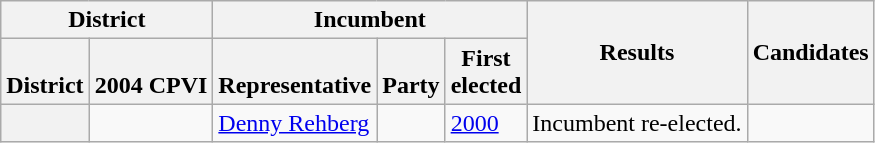<table class=wikitable>
<tr>
<th colspan=2>District</th>
<th colspan=3>Incumbent</th>
<th rowspan=2>Results</th>
<th rowspan=2>Candidates</th>
</tr>
<tr valign=bottom>
<th>District</th>
<th>2004 CPVI</th>
<th>Representative</th>
<th>Party</th>
<th>First<br>elected</th>
</tr>
<tr>
<th></th>
<td></td>
<td><a href='#'>Denny Rehberg</a></td>
<td></td>
<td><a href='#'>2000</a></td>
<td>Incumbent re-elected.</td>
<td nowrap></td>
</tr>
</table>
